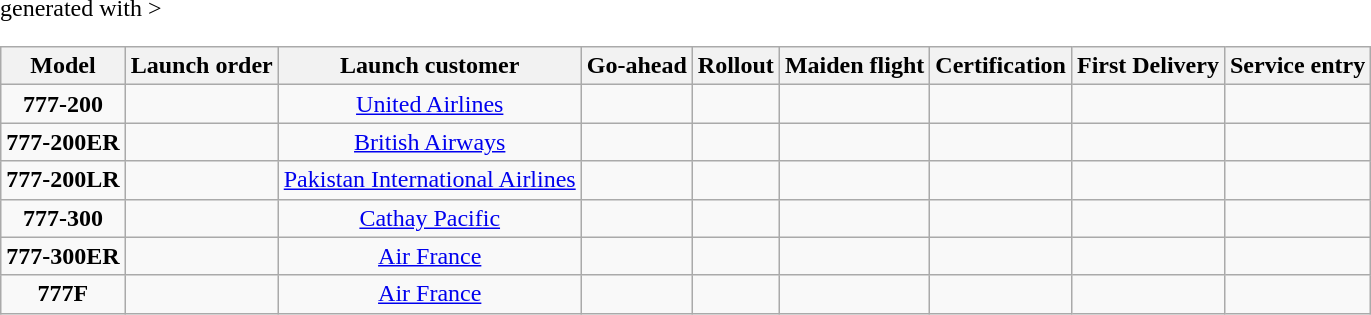<table class="wikitable sortable" <hiddentext>generated with >
<tr>
<th>Model</th>
<th>Launch order</th>
<th>Launch customer</th>
<th>Go-ahead</th>
<th>Rollout</th>
<th>Maiden flight</th>
<th>Certification</th>
<th>First Delivery</th>
<th>Service entry</th>
</tr>
<tr align="center">
<td style="font-weight:bold" height="15">777-200</td>
<td></td>
<td> <a href='#'>United Airlines</a></td>
<td></td>
<td></td>
<td></td>
<td></td>
<td></td>
<td></td>
</tr>
<tr align="center">
<td style="font-weight:bold" height="15">777-200ER</td>
<td></td>
<td> <a href='#'>British Airways</a></td>
<td></td>
<td></td>
<td></td>
<td></td>
<td></td>
<td></td>
</tr>
<tr align="center">
<td style="font-weight:bold" height="15">777-200LR</td>
<td></td>
<td> <a href='#'>Pakistan International Airlines</a></td>
<td></td>
<td></td>
<td></td>
<td></td>
<td></td>
<td></td>
</tr>
<tr align="center">
<td style="font-weight:bold" height="15">777-300</td>
<td></td>
<td> <a href='#'>Cathay Pacific</a></td>
<td></td>
<td></td>
<td></td>
<td></td>
<td></td>
<td></td>
</tr>
<tr align="center">
<td style="font-weight:bold" height="15">777-300ER</td>
<td></td>
<td> <a href='#'>Air France</a></td>
<td></td>
<td></td>
<td></td>
<td></td>
<td></td>
<td></td>
</tr>
<tr align="center">
<td style="font-weight:bold" height="15">777F</td>
<td></td>
<td> <a href='#'>Air France</a></td>
<td></td>
<td></td>
<td></td>
<td></td>
<td></td>
<td></td>
</tr>
</table>
